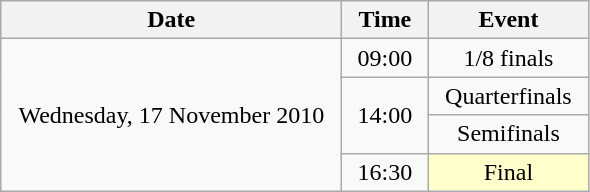<table class = "wikitable" style="text-align:center;">
<tr>
<th width=220>Date</th>
<th width=50>Time</th>
<th width=100>Event</th>
</tr>
<tr>
<td rowspan=4>Wednesday, 17 November 2010</td>
<td>09:00</td>
<td>1/8 finals</td>
</tr>
<tr>
<td rowspan=2>14:00</td>
<td>Quarterfinals</td>
</tr>
<tr>
<td>Semifinals</td>
</tr>
<tr>
<td>16:30</td>
<td bgcolor=ffffcc>Final</td>
</tr>
</table>
